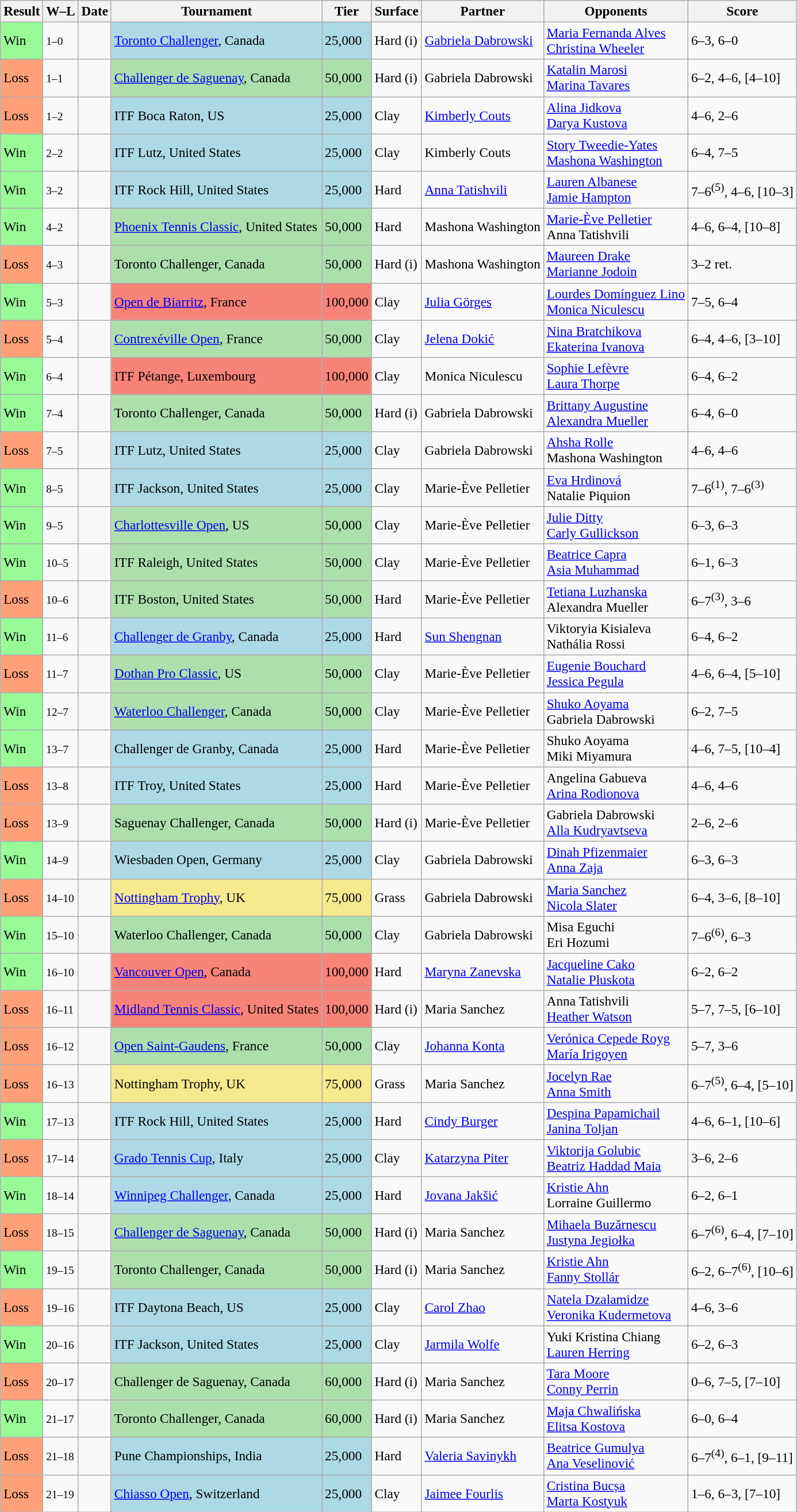<table class="sortable wikitable" style=font-size:97%>
<tr>
<th>Result</th>
<th class="unsortable">W–L</th>
<th>Date</th>
<th>Tournament</th>
<th>Tier</th>
<th>Surface</th>
<th>Partner</th>
<th>Opponents</th>
<th class="unsortable">Score</th>
</tr>
<tr>
<td style="background:#98fb98;">Win</td>
<td><small>1–0</small></td>
<td></td>
<td style="background:lightblue;"><a href='#'>Toronto Challenger</a>, Canada</td>
<td style="background:lightblue;">25,000</td>
<td>Hard (i)</td>
<td> <a href='#'>Gabriela Dabrowski</a></td>
<td> <a href='#'>Maria Fernanda Alves</a> <br>  <a href='#'>Christina Wheeler</a></td>
<td>6–3, 6–0</td>
</tr>
<tr>
<td style="background:#ffa07a;">Loss</td>
<td><small>1–1</small></td>
<td></td>
<td style="background:#addfad;"><a href='#'>Challenger de Saguenay</a>, Canada</td>
<td style="background:#addfad;">50,000</td>
<td>Hard (i)</td>
<td> Gabriela Dabrowski</td>
<td> <a href='#'>Katalin Marosi</a> <br>  <a href='#'>Marina Tavares</a></td>
<td>6–2, 4–6, [4–10]</td>
</tr>
<tr>
<td style="background:#ffa07a;">Loss</td>
<td><small>1–2</small></td>
<td></td>
<td style="background:lightblue;">ITF Boca Raton, US</td>
<td style="background:lightblue;">25,000</td>
<td>Clay</td>
<td> <a href='#'>Kimberly Couts</a></td>
<td> <a href='#'>Alina Jidkova</a> <br>  <a href='#'>Darya Kustova</a></td>
<td>4–6, 2–6</td>
</tr>
<tr>
<td style="background:#98fb98;">Win</td>
<td><small>2–2</small></td>
<td></td>
<td style="background:lightblue;">ITF Lutz, United States</td>
<td style="background:lightblue;">25,000</td>
<td>Clay</td>
<td> Kimberly Couts</td>
<td> <a href='#'>Story Tweedie-Yates</a> <br>  <a href='#'>Mashona Washington</a></td>
<td>6–4, 7–5</td>
</tr>
<tr>
<td style="background:#98fb98;">Win</td>
<td><small>3–2</small></td>
<td></td>
<td style="background:lightblue;">ITF Rock Hill, United States</td>
<td style="background:lightblue;">25,000</td>
<td>Hard</td>
<td> <a href='#'>Anna Tatishvili</a></td>
<td> <a href='#'>Lauren Albanese</a> <br>  <a href='#'>Jamie Hampton</a></td>
<td>7–6<sup>(5)</sup>, 4–6, [10–3]</td>
</tr>
<tr>
<td style="background:#98fb98;">Win</td>
<td><small>4–2</small></td>
<td></td>
<td style="background:#addfad;"><a href='#'>Phoenix Tennis Classic</a>, United States</td>
<td style="background:#addfad;">50,000</td>
<td>Hard</td>
<td> Mashona Washington</td>
<td> <a href='#'>Marie-Ève Pelletier</a> <br>  Anna Tatishvili</td>
<td>4–6, 6–4, [10–8]</td>
</tr>
<tr>
<td style="background:#ffa07a;">Loss</td>
<td><small>4–3</small></td>
<td></td>
<td style="background:#addfad;">Toronto Challenger, Canada</td>
<td style="background:#addfad;">50,000</td>
<td>Hard (i)</td>
<td> Mashona Washington</td>
<td> <a href='#'>Maureen Drake</a> <br>  <a href='#'>Marianne Jodoin</a></td>
<td>3–2 ret.</td>
</tr>
<tr>
<td style="background:#98fb98;">Win</td>
<td><small>5–3</small></td>
<td></td>
<td style="background:#f88379;"><a href='#'>Open de Biarritz</a>, France</td>
<td style="background:#f88379;">100,000</td>
<td>Clay</td>
<td> <a href='#'>Julia Görges</a></td>
<td> <a href='#'>Lourdes Domínguez Lino</a> <br>  <a href='#'>Monica Niculescu</a></td>
<td>7–5, 6–4</td>
</tr>
<tr>
<td style="background:#ffa07a;">Loss</td>
<td><small>5–4</small></td>
<td></td>
<td style="background:#addfad;"><a href='#'>Contrexéville Open</a>, France</td>
<td style="background:#addfad;">50,000</td>
<td>Clay</td>
<td> <a href='#'>Jelena Dokić</a></td>
<td> <a href='#'>Nina Bratchikova</a> <br>  <a href='#'>Ekaterina Ivanova</a></td>
<td>6–4, 4–6, [3–10]</td>
</tr>
<tr>
<td style="background:#98fb98;">Win</td>
<td><small>6–4</small></td>
<td></td>
<td style="background:#f88379;">ITF Pétange, Luxembourg</td>
<td style="background:#f88379;">100,000</td>
<td>Clay</td>
<td> Monica Niculescu</td>
<td> <a href='#'>Sophie Lefèvre</a> <br>  <a href='#'>Laura Thorpe</a></td>
<td>6–4, 6–2</td>
</tr>
<tr>
<td style="background:#98fb98;">Win</td>
<td><small>7–4</small></td>
<td></td>
<td style="background:#addfad;">Toronto Challenger, Canada</td>
<td style="background:#addfad;">50,000</td>
<td>Hard (i)</td>
<td> Gabriela Dabrowski</td>
<td> <a href='#'>Brittany Augustine</a> <br>  <a href='#'>Alexandra Mueller</a></td>
<td>6–4, 6–0</td>
</tr>
<tr>
<td style="background:#ffa07a;">Loss</td>
<td><small>7–5</small></td>
<td></td>
<td style="background:lightblue;">ITF Lutz, United States</td>
<td style="background:lightblue;">25,000</td>
<td>Clay</td>
<td> Gabriela Dabrowski</td>
<td> <a href='#'>Ahsha Rolle</a> <br>  Mashona Washington</td>
<td>4–6, 4–6</td>
</tr>
<tr>
<td style="background:#98fb98;">Win</td>
<td><small>8–5</small></td>
<td></td>
<td style="background:lightblue;">ITF Jackson, United States</td>
<td style="background:lightblue;">25,000</td>
<td>Clay</td>
<td> Marie-Ève Pelletier</td>
<td> <a href='#'>Eva Hrdinová</a> <br>  Natalie Piquion</td>
<td>7–6<sup>(1)</sup>, 7–6<sup>(3)</sup></td>
</tr>
<tr>
<td style="background:#98fb98;">Win</td>
<td><small>9–5</small></td>
<td></td>
<td style="background:#addfad;"><a href='#'>Charlottesville Open</a>, US</td>
<td style="background:#addfad;">50,000</td>
<td>Clay</td>
<td> Marie-Ève Pelletier</td>
<td> <a href='#'>Julie Ditty</a> <br>  <a href='#'>Carly Gullickson</a></td>
<td>6–3, 6–3</td>
</tr>
<tr>
<td style="background:#98fb98;">Win</td>
<td><small>10–5</small></td>
<td></td>
<td style="background:#addfad;">ITF Raleigh, United States</td>
<td style="background:#addfad;">50,000</td>
<td>Clay</td>
<td> Marie-Ève Pelletier</td>
<td> <a href='#'>Beatrice Capra</a> <br>  <a href='#'>Asia Muhammad</a></td>
<td>6–1, 6–3</td>
</tr>
<tr>
<td style="background:#ffa07a;">Loss</td>
<td><small>10–6</small></td>
<td></td>
<td style="background:#addfad;">ITF Boston, United States</td>
<td style="background:#addfad;">50,000</td>
<td>Hard</td>
<td> Marie-Ève Pelletier</td>
<td> <a href='#'>Tetiana Luzhanska</a> <br>  Alexandra Mueller</td>
<td>6–7<sup>(3)</sup>, 3–6</td>
</tr>
<tr>
<td style="background:#98fb98;">Win</td>
<td><small>11–6</small></td>
<td><a href='#'></a></td>
<td style="background:lightblue;"><a href='#'>Challenger de Granby</a>, Canada</td>
<td style="background:lightblue;">25,000</td>
<td>Hard</td>
<td> <a href='#'>Sun Shengnan</a></td>
<td> Viktoryia Kisialeva <br>  Nathália Rossi</td>
<td>6–4, 6–2</td>
</tr>
<tr>
<td style="background:#ffa07a;">Loss</td>
<td><small>11–7</small></td>
<td><a href='#'></a></td>
<td style="background:#addfad;"><a href='#'>Dothan Pro Classic</a>, US</td>
<td style="background:#addfad;">50,000</td>
<td>Clay</td>
<td> Marie-Ève Pelletier</td>
<td> <a href='#'>Eugenie Bouchard</a> <br>  <a href='#'>Jessica Pegula</a></td>
<td>4–6, 6–4, [5–10]</td>
</tr>
<tr>
<td style="background:#98fb98;">Win</td>
<td><small>12–7</small></td>
<td><a href='#'></a></td>
<td style="background:#addfad;"><a href='#'>Waterloo Challenger</a>, Canada</td>
<td style="background:#addfad;">50,000</td>
<td>Clay</td>
<td> Marie-Ève Pelletier</td>
<td> <a href='#'>Shuko Aoyama</a> <br>  Gabriela Dabrowski</td>
<td>6–2, 7–5</td>
</tr>
<tr>
<td style="background:#98fb98;">Win</td>
<td><small>13–7</small></td>
<td><a href='#'></a></td>
<td style="background:lightblue;">Challenger de Granby, Canada</td>
<td style="background:lightblue;">25,000</td>
<td>Hard</td>
<td> Marie-Ève Pelletier</td>
<td> Shuko Aoyama <br>  Miki Miyamura</td>
<td>4–6, 7–5, [10–4]</td>
</tr>
<tr>
<td style="background:#ffa07a;">Loss</td>
<td><small>13–8</small></td>
<td></td>
<td style="background:lightblue;">ITF Troy, United States</td>
<td style="background:lightblue;">25,000</td>
<td>Hard</td>
<td> Marie-Ève Pelletier</td>
<td> Angelina Gabueva <br>  <a href='#'>Arina Rodionova</a></td>
<td>4–6, 4–6</td>
</tr>
<tr>
<td style="background:#ffa07a;">Loss</td>
<td><small>13–9</small></td>
<td><a href='#'></a></td>
<td style="background:#addfad;">Saguenay Challenger, Canada</td>
<td style="background:#addfad;">50,000</td>
<td>Hard (i)</td>
<td> Marie-Ève Pelletier</td>
<td> Gabriela Dabrowski <br>  <a href='#'>Alla Kudryavtseva</a></td>
<td>2–6, 2–6</td>
</tr>
<tr>
<td style="background:#98fb98;">Win</td>
<td><small>14–9</small></td>
<td></td>
<td style="background:lightblue;">Wiesbaden Open, Germany</td>
<td style="background:lightblue;">25,000</td>
<td>Clay</td>
<td> Gabriela Dabrowski</td>
<td> <a href='#'>Dinah Pfizenmaier</a> <br>  <a href='#'>Anna Zaja</a></td>
<td>6–3, 6–3</td>
</tr>
<tr>
<td style="background:#ffa07a;">Loss</td>
<td><small>14–10</small></td>
<td><a href='#'></a></td>
<td style="background:#f7e98e;"><a href='#'>Nottingham Trophy</a>, UK</td>
<td style="background:#f7e98e;">75,000</td>
<td>Grass</td>
<td> Gabriela Dabrowski</td>
<td> <a href='#'>Maria Sanchez</a> <br>  <a href='#'>Nicola Slater</a></td>
<td>6–4, 3–6, [8–10]</td>
</tr>
<tr>
<td style="background:#98fb98;">Win</td>
<td><small>15–10</small></td>
<td><a href='#'></a></td>
<td style="background:#addfad;">Waterloo Challenger, Canada</td>
<td style="background:#addfad;">50,000</td>
<td>Clay</td>
<td> Gabriela Dabrowski</td>
<td> Misa Eguchi <br>  Eri Hozumi</td>
<td>7–6<sup>(6)</sup>, 6–3</td>
</tr>
<tr>
<td style="background:#98fb98;">Win</td>
<td><small>16–10</small></td>
<td><a href='#'></a></td>
<td style="background:#f88379;"><a href='#'>Vancouver Open</a>, Canada</td>
<td style="background:#f88379;">100,000</td>
<td>Hard</td>
<td> <a href='#'>Maryna Zanevska</a></td>
<td> <a href='#'>Jacqueline Cako</a> <br>  <a href='#'>Natalie Pluskota</a></td>
<td>6–2, 6–2</td>
</tr>
<tr>
<td style="background:#ffa07a;">Loss</td>
<td><small>16–11</small></td>
<td><a href='#'></a></td>
<td style="background:#f88379;"><a href='#'>Midland Tennis Classic</a>, United States</td>
<td style="background:#f88379;">100,000</td>
<td>Hard (i)</td>
<td> Maria Sanchez</td>
<td> Anna Tatishvili <br>  <a href='#'>Heather Watson</a></td>
<td>5–7, 7–5, [6–10]</td>
</tr>
<tr>
<td style="background:#ffa07a;">Loss</td>
<td><small>16–12</small></td>
<td><a href='#'></a></td>
<td style="background:#addfad;"><a href='#'>Open Saint-Gaudens</a>, France</td>
<td style="background:#addfad;">50,000</td>
<td>Clay</td>
<td> <a href='#'>Johanna Konta</a></td>
<td> <a href='#'>Verónica Cepede Royg</a> <br>  <a href='#'>María Irigoyen</a></td>
<td>5–7, 3–6</td>
</tr>
<tr>
<td style="background:#ffa07a;">Loss</td>
<td><small>16–13</small></td>
<td><a href='#'></a></td>
<td style="background:#f7e98e;">Nottingham Trophy, UK</td>
<td style="background:#f7e98e;">75,000</td>
<td>Grass</td>
<td> Maria Sanchez</td>
<td> <a href='#'>Jocelyn Rae</a> <br>  <a href='#'>Anna Smith</a></td>
<td>6–7<sup>(5)</sup>, 6–4, [5–10]</td>
</tr>
<tr>
<td style="background:#98fb98;">Win</td>
<td><small>17–13</small></td>
<td></td>
<td style="background:lightblue;">ITF Rock Hill, United States</td>
<td style="background:lightblue;">25,000</td>
<td>Hard</td>
<td> <a href='#'>Cindy Burger</a></td>
<td> <a href='#'>Despina Papamichail</a> <br>  <a href='#'>Janina Toljan</a></td>
<td>4–6, 6–1, [10–6]</td>
</tr>
<tr>
<td style="background:#ffa07a;">Loss</td>
<td><small>17–14</small></td>
<td></td>
<td style="background:lightblue;"><a href='#'>Grado Tennis Cup</a>, Italy</td>
<td style="background:lightblue;">25,000</td>
<td>Clay</td>
<td> <a href='#'>Katarzyna Piter</a></td>
<td> <a href='#'>Viktorija Golubic</a> <br>  <a href='#'>Beatriz Haddad Maia</a></td>
<td>3–6, 2–6</td>
</tr>
<tr>
<td style="background:#98fb98;">Win</td>
<td><small>18–14</small></td>
<td></td>
<td style="background:lightblue;"><a href='#'>Winnipeg Challenger</a>, Canada</td>
<td style="background:lightblue;">25,000</td>
<td>Hard</td>
<td> <a href='#'>Jovana Jakšić</a></td>
<td> <a href='#'>Kristie Ahn</a> <br>  Lorraine Guillermo</td>
<td>6–2, 6–1</td>
</tr>
<tr>
<td style="background:#ffa07a;">Loss</td>
<td><small>18–15</small></td>
<td><a href='#'></a></td>
<td style="background:#addfad;"><a href='#'>Challenger de Saguenay</a>, Canada</td>
<td style="background:#addfad;">50,000</td>
<td>Hard (i)</td>
<td> Maria Sanchez</td>
<td> <a href='#'>Mihaela Buzărnescu</a> <br>  <a href='#'>Justyna Jegiołka</a></td>
<td>6–7<sup>(6)</sup>, 6–4, [7–10]</td>
</tr>
<tr>
<td style="background:#98fb98;">Win</td>
<td><small>19–15</small></td>
<td><a href='#'></a></td>
<td style="background:#addfad;">Toronto Challenger, Canada</td>
<td style="background:#addfad;">50,000</td>
<td>Hard (i)</td>
<td> Maria Sanchez</td>
<td> <a href='#'>Kristie Ahn</a> <br>  <a href='#'>Fanny Stollár</a></td>
<td>6–2, 6–7<sup>(6)</sup>, [10–6]</td>
</tr>
<tr>
<td style="background:#ffa07a;">Loss</td>
<td><small>19–16</small></td>
<td></td>
<td style="background:lightblue;">ITF Daytona Beach, US</td>
<td style="background:lightblue;">25,000</td>
<td>Clay</td>
<td> <a href='#'>Carol Zhao</a></td>
<td> <a href='#'>Natela Dzalamidze</a> <br>  <a href='#'>Veronika Kudermetova</a></td>
<td>4–6, 3–6</td>
</tr>
<tr>
<td style="background:#98fb98;">Win</td>
<td><small>20–16</small></td>
<td></td>
<td style="background:lightblue;">ITF Jackson, United States</td>
<td style="background:lightblue;">25,000</td>
<td>Clay</td>
<td> <a href='#'>Jarmila Wolfe</a></td>
<td> Yuki Kristina Chiang <br>  <a href='#'>Lauren Herring</a></td>
<td>6–2, 6–3</td>
</tr>
<tr>
<td style="background:#ffa07a;">Loss</td>
<td><small>20–17</small></td>
<td></td>
<td style="background:#addfad;">Challenger de Saguenay, Canada</td>
<td style="background:#addfad;">60,000</td>
<td>Hard (i)</td>
<td> Maria Sanchez</td>
<td> <a href='#'>Tara Moore</a> <br>  <a href='#'>Conny Perrin</a></td>
<td>0–6, 7–5, [7–10]</td>
</tr>
<tr>
<td style="background:#98fb98;">Win</td>
<td><small>21–17</small></td>
<td><a href='#'></a></td>
<td style="background:#addfad;">Toronto Challenger, Canada</td>
<td style="background:#addfad;">60,000</td>
<td>Hard (i)</td>
<td> Maria Sanchez</td>
<td> <a href='#'>Maja Chwalińska</a> <br>  <a href='#'>Elitsa Kostova</a></td>
<td>6–0, 6–4</td>
</tr>
<tr>
<td style="background:#ffa07a;">Loss</td>
<td><small>21–18</small></td>
<td></td>
<td style="background:lightblue;">Pune Championships, India</td>
<td style="background:lightblue;">25,000</td>
<td>Hard</td>
<td> <a href='#'>Valeria Savinykh</a></td>
<td> <a href='#'>Beatrice Gumulya</a> <br>  <a href='#'>Ana Veselinović</a></td>
<td>6–7<sup>(4)</sup>, 6–1, [9–11]</td>
</tr>
<tr>
<td style="background:#ffa07a;">Loss</td>
<td><small>21–19</small></td>
<td></td>
<td style="background:lightblue;"><a href='#'>Chiasso Open</a>, Switzerland</td>
<td style="background:lightblue;">25,000</td>
<td>Clay</td>
<td> <a href='#'>Jaimee Fourlis</a></td>
<td> <a href='#'>Cristina Bucșa</a> <br>  <a href='#'>Marta Kostyuk</a></td>
<td>1–6, 6–3, [7–10]</td>
</tr>
</table>
